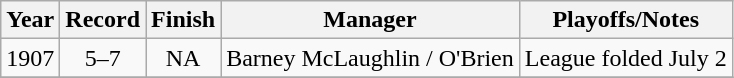<table class="wikitable" style="text-align:center">
<tr>
<th>Year</th>
<th>Record</th>
<th>Finish</th>
<th>Manager</th>
<th>Playoffs/Notes</th>
</tr>
<tr>
<td>1907</td>
<td>5–7</td>
<td>NA</td>
<td>Barney McLaughlin / O'Brien</td>
<td>League folded July 2</td>
</tr>
<tr>
</tr>
</table>
